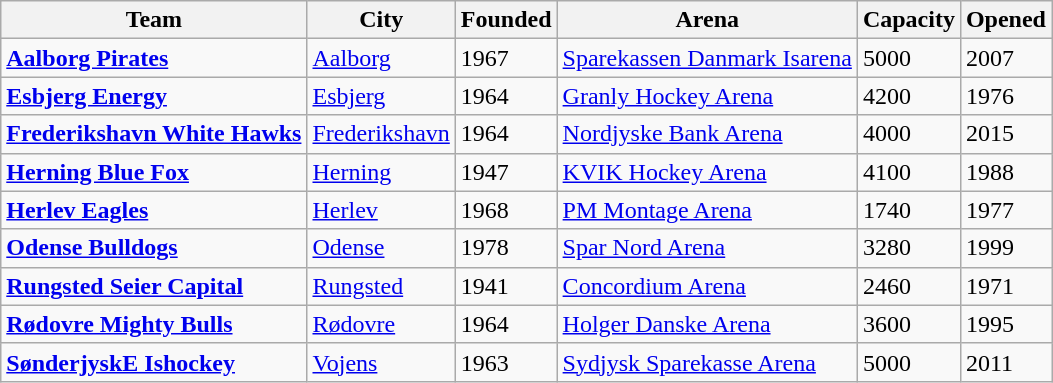<table class="wikitable sortable" style="text-align:left">
<tr>
<th>Team</th>
<th>City</th>
<th>Founded</th>
<th>Arena</th>
<th>Capacity</th>
<th>Opened</th>
</tr>
<tr>
<td><strong><a href='#'>Aalborg Pirates</a></strong></td>
<td><a href='#'>Aalborg</a></td>
<td>1967</td>
<td><a href='#'>Sparekassen Danmark Isarena</a></td>
<td>5000</td>
<td>2007</td>
</tr>
<tr>
<td><strong><a href='#'>Esbjerg Energy</a></strong></td>
<td><a href='#'>Esbjerg</a></td>
<td>1964</td>
<td><a href='#'>Granly Hockey Arena</a></td>
<td>4200</td>
<td>1976</td>
</tr>
<tr>
<td><strong><a href='#'>Frederikshavn White Hawks</a></strong></td>
<td><a href='#'>Frederikshavn</a></td>
<td>1964</td>
<td><a href='#'>Nordjyske Bank Arena</a></td>
<td>4000</td>
<td>2015</td>
</tr>
<tr>
<td><strong><a href='#'>Herning Blue Fox</a></strong></td>
<td><a href='#'>Herning</a></td>
<td>1947</td>
<td><a href='#'>KVIK Hockey Arena</a></td>
<td>4100</td>
<td>1988</td>
</tr>
<tr>
<td><strong><a href='#'>Herlev Eagles</a></strong></td>
<td><a href='#'>Herlev</a></td>
<td>1968</td>
<td><a href='#'>PM Montage Arena</a></td>
<td>1740</td>
<td>1977</td>
</tr>
<tr>
<td><strong><a href='#'>Odense Bulldogs</a></strong></td>
<td><a href='#'>Odense</a></td>
<td>1978</td>
<td><a href='#'>Spar Nord Arena</a></td>
<td>3280</td>
<td>1999</td>
</tr>
<tr>
<td><strong><a href='#'>Rungsted Seier Capital</a></strong></td>
<td><a href='#'>Rungsted</a></td>
<td>1941</td>
<td><a href='#'>Concordium Arena</a></td>
<td>2460</td>
<td>1971</td>
</tr>
<tr>
<td><strong><a href='#'>Rødovre Mighty Bulls</a></strong></td>
<td><a href='#'>Rødovre</a></td>
<td>1964</td>
<td><a href='#'>Holger Danske Arena</a></td>
<td>3600</td>
<td>1995</td>
</tr>
<tr>
<td><strong><a href='#'>SønderjyskE Ishockey</a></strong></td>
<td><a href='#'>Vojens</a></td>
<td>1963</td>
<td><a href='#'>Sydjysk Sparekasse Arena</a></td>
<td>5000</td>
<td>2011</td>
</tr>
</table>
